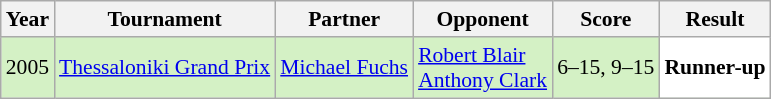<table class="sortable wikitable" style="font-size: 90%;">
<tr>
<th>Year</th>
<th>Tournament</th>
<th>Partner</th>
<th>Opponent</th>
<th>Score</th>
<th>Result</th>
</tr>
<tr style="background:#D4F1C5">
<td align="center">2005</td>
<td align="left"><a href='#'>Thessaloniki Grand Prix</a></td>
<td align="left"> <a href='#'>Michael Fuchs</a></td>
<td align="left"> <a href='#'>Robert Blair</a><br> <a href='#'>Anthony Clark</a></td>
<td align="left">6–15, 9–15</td>
<td style="text-align:left; background:white"> <strong>Runner-up</strong></td>
</tr>
</table>
